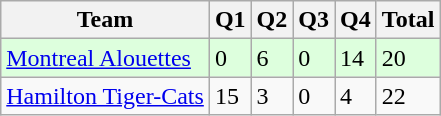<table class="wikitable">
<tr>
<th>Team</th>
<th>Q1</th>
<th>Q2</th>
<th>Q3</th>
<th>Q4</th>
<th>Total</th>
</tr>
<tr style="background-color:#DDFFDD">
<td><a href='#'>Montreal Alouettes</a></td>
<td>0</td>
<td>6</td>
<td>0</td>
<td>14</td>
<td>20</td>
</tr>
<tr>
<td><a href='#'>Hamilton Tiger-Cats</a></td>
<td>15</td>
<td>3</td>
<td>0</td>
<td>4</td>
<td>22</td>
</tr>
</table>
